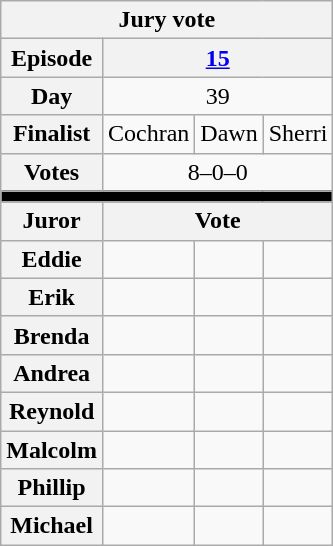<table class="wikitable" style="text-align:center">
<tr>
<th colspan=4>Jury vote</th>
</tr>
<tr>
<th>Episode</th>
<th colspan=3><a href='#'>15</a></th>
</tr>
<tr>
<th>Day</th>
<td colspan=3>39</td>
</tr>
<tr>
<th>Finalist</th>
<td>Cochran</td>
<td>Dawn</td>
<td>Sherri</td>
</tr>
<tr>
<th>Votes</th>
<td colspan="3">8–0–0</td>
</tr>
<tr>
<td colspan="4" style="background:black;"></td>
</tr>
<tr>
<th>Juror</th>
<th colspan=3>Vote</th>
</tr>
<tr>
<th>Eddie</th>
<td></td>
<td></td>
<td></td>
</tr>
<tr>
<th>Erik</th>
<td></td>
<td></td>
<td></td>
</tr>
<tr>
<th>Brenda</th>
<td></td>
<td></td>
<td></td>
</tr>
<tr>
<th>Andrea</th>
<td></td>
<td></td>
<td></td>
</tr>
<tr>
<th>Reynold</th>
<td></td>
<td></td>
<td></td>
</tr>
<tr>
<th>Malcolm</th>
<td></td>
<td></td>
<td></td>
</tr>
<tr>
<th>Phillip</th>
<td></td>
<td></td>
<td></td>
</tr>
<tr>
<th>Michael</th>
<td></td>
<td></td>
<td></td>
</tr>
</table>
